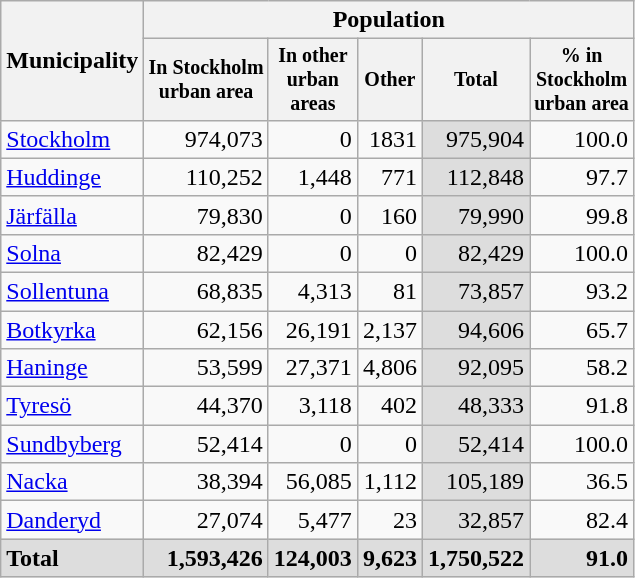<table class="wikitable">
<tr>
<th rowspan="2">Municipality</th>
<th colspan="5">Population</th>
</tr>
<tr style="font-size: smaller; line-height: 1.2;">
<th>In Stockholm<br>urban area</th>
<th>In other<br>urban<br>areas</th>
<th>Other</th>
<th>Total</th>
<th>% in<br>Stockholm<br>urban area</th>
</tr>
<tr align=right>
<td align=left><a href='#'>Stockholm</a></td>
<td>974,073</td>
<td>0</td>
<td>1831</td>
<td bgcolor=#dddddd>975,904</td>
<td>100.0</td>
</tr>
<tr align=right>
<td align=left><a href='#'>Huddinge</a></td>
<td>110,252</td>
<td>1,448</td>
<td>771</td>
<td bgcolor=#dddddd>112,848</td>
<td>97.7</td>
</tr>
<tr align=right>
<td align=left><a href='#'>Järfälla</a></td>
<td>79,830</td>
<td>0</td>
<td>160</td>
<td bgcolor=#dddddd>79,990</td>
<td>99.8</td>
</tr>
<tr align=right>
<td align=left><a href='#'>Solna</a></td>
<td>82,429</td>
<td>0</td>
<td>0</td>
<td bgcolor=#dddddd>82,429</td>
<td>100.0</td>
</tr>
<tr align=right>
<td align=left><a href='#'>Sollentuna</a></td>
<td>68,835</td>
<td>4,313</td>
<td>81</td>
<td bgcolor=#dddddd>73,857</td>
<td>93.2</td>
</tr>
<tr align=right>
<td align=left><a href='#'>Botkyrka</a></td>
<td>62,156</td>
<td>26,191</td>
<td>2,137</td>
<td bgcolor=#dddddd>94,606</td>
<td>65.7</td>
</tr>
<tr align=right>
<td align=left><a href='#'>Haninge</a></td>
<td>53,599</td>
<td>27,371</td>
<td>4,806</td>
<td bgcolor=#dddddd>92,095</td>
<td>58.2</td>
</tr>
<tr align=right>
<td align=left><a href='#'>Tyresö</a></td>
<td>44,370</td>
<td>3,118</td>
<td>402</td>
<td bgcolor=#dddddd>48,333</td>
<td>91.8</td>
</tr>
<tr align=right>
<td align=left><a href='#'>Sundbyberg</a></td>
<td>52,414</td>
<td>0</td>
<td>0</td>
<td bgcolor=#dddddd>52,414</td>
<td>100.0</td>
</tr>
<tr align=right>
<td align=left><a href='#'>Nacka</a></td>
<td>38,394</td>
<td>56,085</td>
<td>1,112</td>
<td bgcolor=#dddddd>105,189</td>
<td>36.5</td>
</tr>
<tr align=right>
<td align=left><a href='#'>Danderyd</a></td>
<td>27,074</td>
<td>5,477</td>
<td>23</td>
<td bgcolor=#dddddd>32,857</td>
<td>82.4</td>
</tr>
<tr align=right bgcolor=#dddddd>
<td align=left><strong>Total</strong></td>
<td><strong>1,593,426</strong></td>
<td><strong>124,003</strong></td>
<td><strong>9,623</strong></td>
<td><strong>1,750,522</strong></td>
<td><strong>91.0</strong></td>
</tr>
</table>
